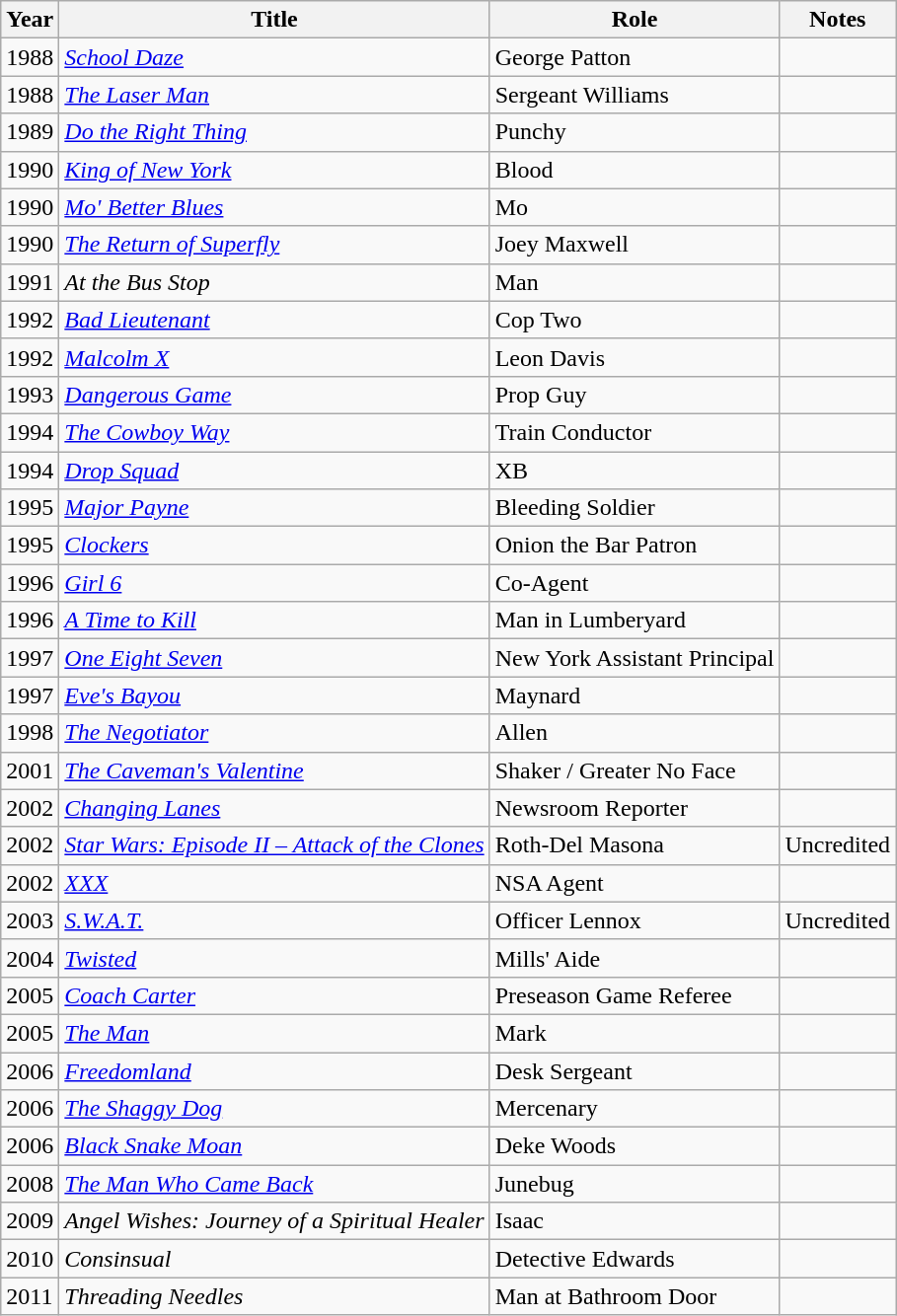<table class="wikitable sortable">
<tr>
<th>Year</th>
<th>Title</th>
<th>Role</th>
<th>Notes</th>
</tr>
<tr>
<td>1988</td>
<td><em><a href='#'>School Daze</a></em></td>
<td>George Patton</td>
<td></td>
</tr>
<tr>
<td>1988</td>
<td><em><a href='#'>The Laser Man</a></em></td>
<td>Sergeant Williams</td>
<td></td>
</tr>
<tr>
<td>1989</td>
<td><em><a href='#'>Do the Right Thing</a></em></td>
<td>Punchy</td>
<td></td>
</tr>
<tr>
<td>1990</td>
<td><em><a href='#'>King of New York</a></em></td>
<td>Blood</td>
<td></td>
</tr>
<tr>
<td>1990</td>
<td><em><a href='#'>Mo' Better Blues</a></em></td>
<td>Mo</td>
<td></td>
</tr>
<tr>
<td>1990</td>
<td><em><a href='#'>The Return of Superfly</a></em></td>
<td>Joey Maxwell</td>
<td></td>
</tr>
<tr>
<td>1991</td>
<td><em>At the Bus Stop</em></td>
<td>Man</td>
<td></td>
</tr>
<tr>
<td>1992</td>
<td><em><a href='#'>Bad Lieutenant</a></em></td>
<td>Cop Two</td>
<td></td>
</tr>
<tr>
<td>1992</td>
<td><a href='#'><em>Malcolm X</em></a></td>
<td>Leon Davis</td>
<td></td>
</tr>
<tr>
<td>1993</td>
<td><a href='#'><em>Dangerous Game</em></a></td>
<td>Prop Guy</td>
<td></td>
</tr>
<tr>
<td>1994</td>
<td><a href='#'><em>The Cowboy Way</em></a></td>
<td>Train Conductor</td>
<td></td>
</tr>
<tr>
<td>1994</td>
<td><em><a href='#'>Drop Squad</a></em></td>
<td>XB</td>
<td></td>
</tr>
<tr>
<td>1995</td>
<td><em><a href='#'>Major Payne</a></em></td>
<td>Bleeding Soldier</td>
<td></td>
</tr>
<tr>
<td>1995</td>
<td><a href='#'><em>Clockers</em></a></td>
<td>Onion the Bar Patron</td>
<td></td>
</tr>
<tr>
<td>1996</td>
<td><em><a href='#'>Girl 6</a></em></td>
<td>Co-Agent</td>
<td></td>
</tr>
<tr>
<td>1996</td>
<td><a href='#'><em>A Time to Kill</em></a></td>
<td>Man in Lumberyard</td>
<td></td>
</tr>
<tr>
<td>1997</td>
<td><em><a href='#'>One Eight Seven</a></em></td>
<td>New York Assistant Principal</td>
<td></td>
</tr>
<tr>
<td>1997</td>
<td><em><a href='#'>Eve's Bayou</a></em></td>
<td>Maynard</td>
<td></td>
</tr>
<tr>
<td>1998</td>
<td><em><a href='#'>The Negotiator</a></em></td>
<td>Allen</td>
<td></td>
</tr>
<tr>
<td>2001</td>
<td><em><a href='#'>The Caveman's Valentine</a></em></td>
<td>Shaker / Greater No Face</td>
<td></td>
</tr>
<tr>
<td>2002</td>
<td><em><a href='#'>Changing Lanes</a></em></td>
<td>Newsroom Reporter</td>
<td></td>
</tr>
<tr>
<td>2002</td>
<td><em><a href='#'>Star Wars: Episode II – Attack of the Clones</a></em></td>
<td>Roth-Del Masona</td>
<td>Uncredited</td>
</tr>
<tr>
<td>2002</td>
<td><a href='#'><em>XXX</em></a></td>
<td>NSA Agent</td>
<td></td>
</tr>
<tr>
<td>2003</td>
<td><a href='#'><em>S.W.A.T.</em></a></td>
<td>Officer Lennox</td>
<td>Uncredited</td>
</tr>
<tr>
<td>2004</td>
<td><a href='#'><em>Twisted</em></a></td>
<td>Mills' Aide</td>
<td></td>
</tr>
<tr>
<td>2005</td>
<td><em><a href='#'>Coach Carter</a></em></td>
<td>Preseason Game Referee</td>
<td></td>
</tr>
<tr>
<td>2005</td>
<td><a href='#'><em>The Man</em></a></td>
<td>Mark</td>
<td></td>
</tr>
<tr>
<td>2006</td>
<td><a href='#'><em>Freedomland</em></a></td>
<td>Desk Sergeant</td>
<td></td>
</tr>
<tr>
<td>2006</td>
<td><a href='#'><em>The Shaggy Dog</em></a></td>
<td>Mercenary</td>
<td></td>
</tr>
<tr>
<td>2006</td>
<td><a href='#'><em>Black Snake Moan</em></a></td>
<td>Deke Woods</td>
<td></td>
</tr>
<tr>
<td>2008</td>
<td><a href='#'><em>The Man Who Came Back</em></a></td>
<td>Junebug</td>
<td></td>
</tr>
<tr>
<td>2009</td>
<td><em>Angel Wishes: Journey of a Spiritual Healer</em></td>
<td>Isaac</td>
<td></td>
</tr>
<tr>
<td>2010</td>
<td><em>Consinsual</em></td>
<td>Detective Edwards</td>
<td></td>
</tr>
<tr>
<td>2011</td>
<td><em>Threading Needles</em></td>
<td>Man at Bathroom Door</td>
<td></td>
</tr>
</table>
